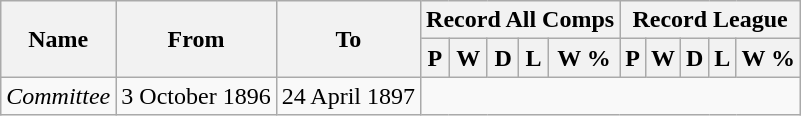<table style="text-align: center" class="wikitable">
<tr>
<th rowspan="2">Name</th>
<th rowspan="2">From</th>
<th rowspan="2">To</th>
<th colspan="5">Record All Comps</th>
<th colspan="5">Record League</th>
</tr>
<tr>
<th>P</th>
<th>W</th>
<th>D</th>
<th>L</th>
<th>W %</th>
<th>P</th>
<th>W</th>
<th>D</th>
<th>L</th>
<th>W %</th>
</tr>
<tr>
<td style="text-align:left;"><em>Committee</em></td>
<td style="text-align:left;">3 October 1896</td>
<td style="text-align:left;">24 April 1897<br>
</td>
</tr>
</table>
